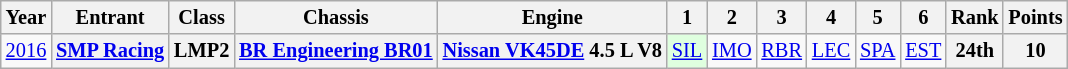<table class="wikitable" style="text-align:center; font-size:85%">
<tr>
<th>Year</th>
<th>Entrant</th>
<th>Class</th>
<th>Chassis</th>
<th>Engine</th>
<th>1</th>
<th>2</th>
<th>3</th>
<th>4</th>
<th>5</th>
<th>6</th>
<th>Rank</th>
<th>Points</th>
</tr>
<tr>
<td><a href='#'>2016</a></td>
<th nowrap><a href='#'>SMP Racing</a></th>
<th>LMP2</th>
<th nowrap><a href='#'>BR Engineering BR01</a></th>
<th nowrap><a href='#'>Nissan VK45DE</a> 4.5 L V8</th>
<td style="background:#DFFFDF;"><a href='#'>SIL</a><br></td>
<td><a href='#'>IMO</a></td>
<td><a href='#'>RBR</a></td>
<td><a href='#'>LEC</a></td>
<td><a href='#'>SPA</a></td>
<td><a href='#'>EST</a></td>
<th>24th</th>
<th>10</th>
</tr>
</table>
